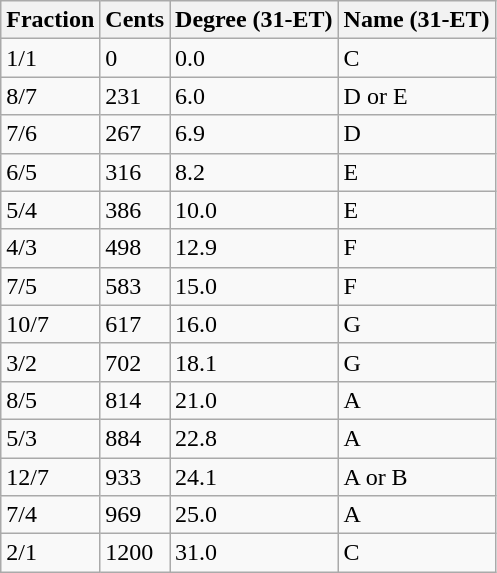<table class="wikitable">
<tr>
<th>Fraction</th>
<th>Cents</th>
<th>Degree (31-ET)</th>
<th>Name (31-ET)</th>
</tr>
<tr>
<td>1/1</td>
<td>0</td>
<td>0.0</td>
<td>C</td>
</tr>
<tr>
<td>8/7</td>
<td>231</td>
<td>6.0</td>
<td>D or E</td>
</tr>
<tr>
<td>7/6</td>
<td>267</td>
<td>6.9</td>
<td>D</td>
</tr>
<tr>
<td>6/5</td>
<td>316</td>
<td>8.2</td>
<td>E</td>
</tr>
<tr>
<td>5/4</td>
<td>386</td>
<td>10.0</td>
<td>E</td>
</tr>
<tr>
<td>4/3</td>
<td>498</td>
<td>12.9</td>
<td>F</td>
</tr>
<tr>
<td>7/5</td>
<td>583</td>
<td>15.0</td>
<td>F</td>
</tr>
<tr>
<td>10/7</td>
<td>617</td>
<td>16.0</td>
<td>G</td>
</tr>
<tr>
<td>3/2</td>
<td>702</td>
<td>18.1</td>
<td>G</td>
</tr>
<tr>
<td>8/5</td>
<td>814</td>
<td>21.0</td>
<td>A</td>
</tr>
<tr>
<td>5/3</td>
<td>884</td>
<td>22.8</td>
<td>A</td>
</tr>
<tr>
<td>12/7</td>
<td>933</td>
<td>24.1</td>
<td>A or B</td>
</tr>
<tr>
<td>7/4</td>
<td>969</td>
<td>25.0</td>
<td>A</td>
</tr>
<tr>
<td>2/1</td>
<td>1200</td>
<td>31.0</td>
<td>C</td>
</tr>
</table>
